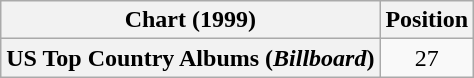<table class="wikitable plainrowheaders" style="text-align:center">
<tr>
<th scope="col">Chart (1999)</th>
<th scope="col">Position</th>
</tr>
<tr>
<th scope="row">US Top Country Albums (<em>Billboard</em>)</th>
<td>27</td>
</tr>
</table>
